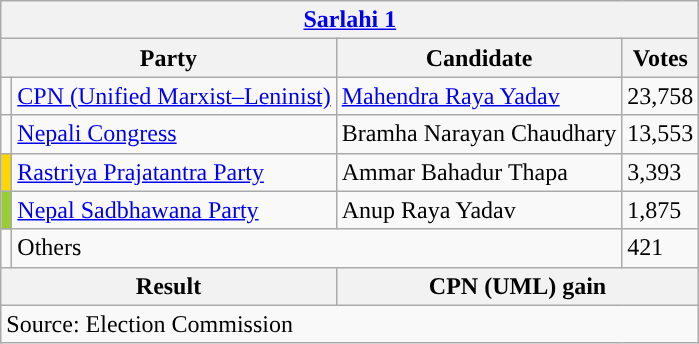<table class="wikitable">
<tr>
<th colspan="4"><a href='#'>Sarlahi 1</a></th>
</tr>
<tr>
<th colspan="2">Party</th>
<th>Candidate</th>
<th>Votes</th>
</tr>
<tr>
<td style="background-color:"></td>
<td><a href='#'>CPN (Unified Marxist–Leninist)</a></td>
<td><a href='#'>Mahendra Raya Yadav</a></td>
<td>23,758</td>
</tr>
<tr>
<td style="background-color:"></td>
<td><a href='#'>Nepali Congress</a></td>
<td>Bramha Narayan Chaudhary</td>
<td>13,553</td>
</tr>
<tr>
<td style="background-color:gold"></td>
<td><a href='#'>Rastriya Prajatantra Party</a></td>
<td>Ammar Bahadur Thapa</td>
<td>3,393</td>
</tr>
<tr>
<td style="background-color:yellowgreen"></td>
<td><a href='#'>Nepal Sadbhawana Party</a></td>
<td>Anup Raya Yadav</td>
<td>1,875</td>
</tr>
<tr>
<td></td>
<td colspan="2">Others</td>
<td>421</td>
</tr>
<tr>
<th colspan="2">Result</th>
<th colspan="2">CPN (UML) gain</th>
</tr>
<tr>
<td colspan="4">Source: Election Commission</td>
</tr>
</table>
